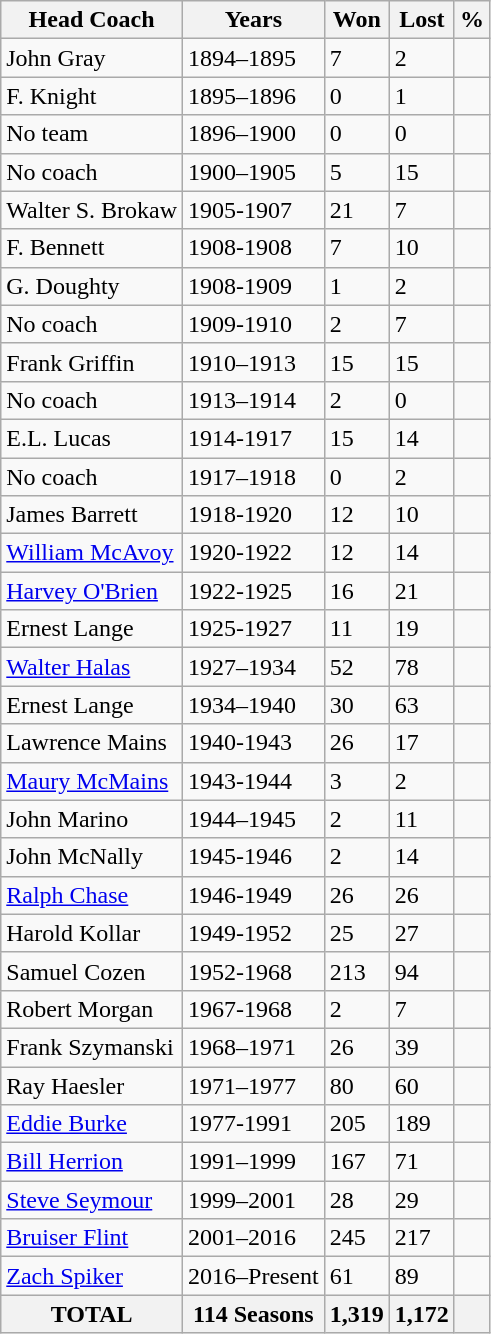<table class="wikitable sortable">
<tr>
<th>Head Coach</th>
<th>Years</th>
<th>Won</th>
<th>Lost</th>
<th>%</th>
</tr>
<tr>
<td>John Gray</td>
<td>1894–1895</td>
<td>7</td>
<td>2</td>
<td></td>
</tr>
<tr>
<td>F. Knight</td>
<td>1895–1896</td>
<td>0</td>
<td>1</td>
<td></td>
</tr>
<tr>
<td>No team</td>
<td>1896–1900</td>
<td>0</td>
<td>0</td>
<td></td>
</tr>
<tr>
<td>No coach</td>
<td>1900–1905</td>
<td>5</td>
<td>15</td>
<td></td>
</tr>
<tr>
<td>Walter S. Brokaw</td>
<td>1905-1907</td>
<td>21</td>
<td>7</td>
<td></td>
</tr>
<tr>
<td>F. Bennett</td>
<td>1908-1908</td>
<td>7</td>
<td>10</td>
<td></td>
</tr>
<tr>
<td>G. Doughty</td>
<td>1908-1909</td>
<td>1</td>
<td>2</td>
<td></td>
</tr>
<tr>
<td>No coach</td>
<td>1909-1910</td>
<td>2</td>
<td>7</td>
<td></td>
</tr>
<tr>
<td>Frank Griffin</td>
<td>1910–1913</td>
<td>15</td>
<td>15</td>
<td></td>
</tr>
<tr>
<td>No coach</td>
<td>1913–1914</td>
<td>2</td>
<td>0</td>
<td></td>
</tr>
<tr>
<td>E.L. Lucas</td>
<td>1914-1917</td>
<td>15</td>
<td>14</td>
<td></td>
</tr>
<tr>
<td>No coach</td>
<td>1917–1918</td>
<td>0</td>
<td>2</td>
<td></td>
</tr>
<tr>
<td>James Barrett</td>
<td>1918-1920</td>
<td>12</td>
<td>10</td>
<td></td>
</tr>
<tr>
<td><a href='#'>William McAvoy</a></td>
<td>1920-1922</td>
<td>12</td>
<td>14</td>
<td></td>
</tr>
<tr>
<td><a href='#'>Harvey O'Brien</a></td>
<td>1922-1925</td>
<td>16</td>
<td>21</td>
<td></td>
</tr>
<tr>
<td>Ernest Lange</td>
<td>1925-1927</td>
<td>11</td>
<td>19</td>
<td></td>
</tr>
<tr>
<td><a href='#'>Walter Halas</a></td>
<td>1927–1934</td>
<td>52</td>
<td>78</td>
<td></td>
</tr>
<tr>
<td>Ernest Lange</td>
<td>1934–1940</td>
<td>30</td>
<td>63</td>
<td></td>
</tr>
<tr>
<td>Lawrence Mains</td>
<td>1940-1943</td>
<td>26</td>
<td>17</td>
<td></td>
</tr>
<tr>
<td><a href='#'>Maury McMains</a></td>
<td>1943-1944</td>
<td>3</td>
<td>2</td>
<td></td>
</tr>
<tr>
<td>John Marino</td>
<td>1944–1945</td>
<td>2</td>
<td>11</td>
<td></td>
</tr>
<tr>
<td>John McNally</td>
<td>1945-1946</td>
<td>2</td>
<td>14</td>
<td></td>
</tr>
<tr>
<td><a href='#'>Ralph Chase</a></td>
<td>1946-1949</td>
<td>26</td>
<td>26</td>
<td></td>
</tr>
<tr>
<td>Harold Kollar</td>
<td>1949-1952</td>
<td>25</td>
<td>27</td>
<td></td>
</tr>
<tr>
<td>Samuel Cozen</td>
<td>1952-1968</td>
<td>213</td>
<td>94</td>
<td></td>
</tr>
<tr>
<td>Robert Morgan</td>
<td>1967-1968</td>
<td>2</td>
<td>7</td>
<td></td>
</tr>
<tr>
<td>Frank Szymanski</td>
<td>1968–1971</td>
<td>26</td>
<td>39</td>
<td></td>
</tr>
<tr>
<td>Ray Haesler</td>
<td>1971–1977</td>
<td>80</td>
<td>60</td>
<td></td>
</tr>
<tr>
<td><a href='#'>Eddie Burke</a></td>
<td>1977-1991</td>
<td>205</td>
<td>189</td>
<td></td>
</tr>
<tr>
<td><a href='#'>Bill Herrion</a></td>
<td>1991–1999</td>
<td>167</td>
<td>71</td>
<td></td>
</tr>
<tr>
<td><a href='#'>Steve Seymour</a></td>
<td>1999–2001</td>
<td>28</td>
<td>29</td>
<td></td>
</tr>
<tr>
<td><a href='#'>Bruiser Flint</a></td>
<td>2001–2016</td>
<td>245</td>
<td>217</td>
<td></td>
</tr>
<tr>
<td><a href='#'>Zach Spiker</a></td>
<td>2016–Present</td>
<td>61</td>
<td>89</td>
<td></td>
</tr>
<tr>
<th><strong>TOTAL</strong></th>
<th><strong>114 Seasons</strong></th>
<th>1,319</th>
<th>1,172</th>
<th></th>
</tr>
</table>
